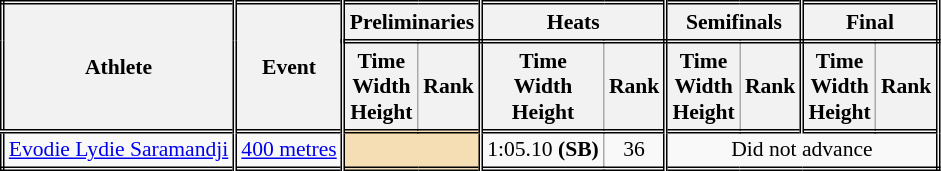<table class=wikitable style="font-size:90%; border: double;">
<tr>
<th rowspan="2" style="border-right:double">Athlete</th>
<th rowspan="2" style="border-right:double">Event</th>
<th colspan="2" style="border-right:double; border-bottom:double;">Preliminaries</th>
<th colspan="2" style="border-right:double; border-bottom:double;">Heats</th>
<th colspan="2" style="border-right:double; border-bottom:double;">Semifinals</th>
<th colspan="2" style="border-right:double; border-bottom:double;">Final</th>
</tr>
<tr>
<th>Time<br>Width<br>Height</th>
<th style="border-right:double">Rank</th>
<th>Time<br>Width<br>Height</th>
<th style="border-right:double">Rank</th>
<th>Time<br>Width<br>Height</th>
<th style="border-right:double">Rank</th>
<th>Time<br>Width<br>Height</th>
<th style="border-right:double">Rank</th>
</tr>
<tr style="border-top: double;">
<td style="border-right:double"><a href='#'>Evodie Lydie Saramandji</a></td>
<td style="border-right:double"><a href='#'>400 metres</a></td>
<td style="border-right:double" colspan= 2 bgcolor="wheat"></td>
<td align=center>1:05.10 <strong>(SB)</strong></td>
<td align=center style="border-right:double">36</td>
<td colspan="4" align=center>Did not advance</td>
</tr>
</table>
